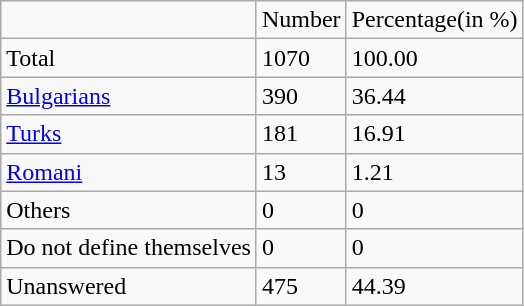<table class="wikitable">
<tr>
<td></td>
<td>Number</td>
<td>Percentage(in %)</td>
</tr>
<tr>
<td>Total</td>
<td>1070</td>
<td>100.00</td>
</tr>
<tr>
<td><a href='#'>Bulgarians</a></td>
<td>390</td>
<td>36.44</td>
</tr>
<tr>
<td><a href='#'>Turks</a></td>
<td>181</td>
<td>16.91</td>
</tr>
<tr>
<td><a href='#'>Romani</a></td>
<td>13</td>
<td>1.21</td>
</tr>
<tr>
<td>Others</td>
<td>0</td>
<td>0</td>
</tr>
<tr>
<td>Do not define themselves</td>
<td>0</td>
<td>0</td>
</tr>
<tr>
<td>Unanswered</td>
<td>475</td>
<td>44.39</td>
</tr>
</table>
